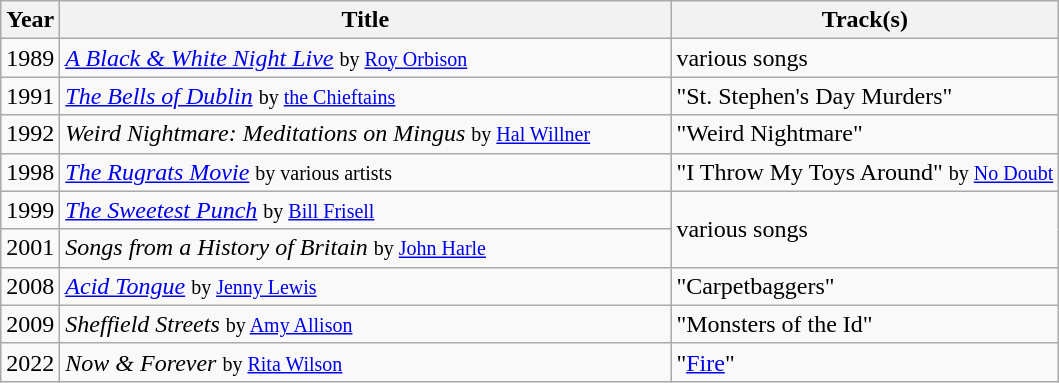<table class="wikitable">
<tr>
<th>Year</th>
<th style="width:400px;">Title</th>
<th>Track(s)</th>
</tr>
<tr>
<td>1989</td>
<td><em><a href='#'>A Black & White Night Live</a></em> <small>by <a href='#'>Roy Orbison</a></small></td>
<td>various songs</td>
</tr>
<tr>
<td>1991</td>
<td><em><a href='#'>The Bells of Dublin</a></em> <small>by <a href='#'>the Chieftains</a></small></td>
<td>"St. Stephen's Day Murders"</td>
</tr>
<tr>
<td>1992</td>
<td><em>Weird Nightmare: Meditations on Mingus</em> <small>by <a href='#'>Hal Willner</a></small></td>
<td>"Weird Nightmare"</td>
</tr>
<tr>
<td>1998</td>
<td><em><a href='#'>The Rugrats Movie</a></em> <small>by various artists</small></td>
<td>"I Throw My Toys Around" <small>by <a href='#'>No Doubt</a></small></td>
</tr>
<tr>
<td>1999</td>
<td><em><a href='#'>The Sweetest Punch</a></em> <small>by <a href='#'>Bill Frisell</a></small></td>
<td rowspan="2">various songs</td>
</tr>
<tr>
<td>2001</td>
<td><em>Songs from a History of Britain</em> <small>by <a href='#'>John Harle</a></small></td>
</tr>
<tr>
<td>2008</td>
<td><em><a href='#'>Acid Tongue</a></em> <small>by <a href='#'>Jenny Lewis</a></small></td>
<td>"Carpetbaggers"</td>
</tr>
<tr>
<td>2009</td>
<td><em>Sheffield Streets</em> <small>by <a href='#'>Amy Allison</a></small></td>
<td>"Monsters of the Id"</td>
</tr>
<tr>
<td>2022</td>
<td><em>Now & Forever</em> <small>by <a href='#'>Rita Wilson</a></small></td>
<td>"<a href='#'>Fire</a>"</td>
</tr>
</table>
